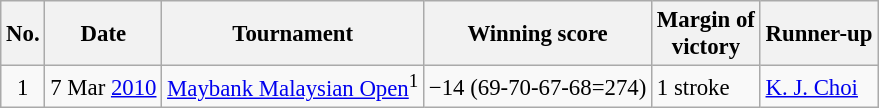<table class="wikitable" style="font-size:95%;">
<tr>
<th>No.</th>
<th>Date</th>
<th>Tournament</th>
<th>Winning score</th>
<th>Margin of<br>victory</th>
<th>Runner-up</th>
</tr>
<tr>
<td align=center>1</td>
<td align=right>7 Mar <a href='#'>2010</a></td>
<td><a href='#'>Maybank Malaysian Open</a><sup>1</sup></td>
<td>−14 (69-70-67-68=274)</td>
<td>1 stroke</td>
<td> <a href='#'>K. J. Choi</a></td>
</tr>
</table>
